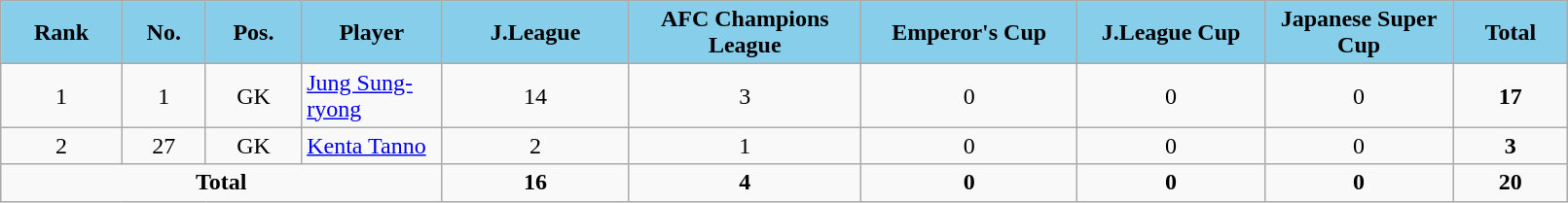<table class="wikitable sortable" style="text-align:center;width:85%;">
<tr>
<th style="background:skyblue; color:black; width:0px;">Rank</th>
<th style="background:skyblue; color:black; width:0px;">No.</th>
<th style="background:skyblue; color:black; width:0px;">Pos.</th>
<th style="background:skyblue; color:black; width:0px;">Player</th>
<th style="background:skyblue; color:black; width:0px;">J.League</th>
<th style="background:skyblue; color:black; width:0px;">AFC Champions League</th>
<th style="background:skyblue; color:black; width:0px;">Emperor's Cup</th>
<th style="background:skyblue; color:black; width:0px;">J.League Cup</th>
<th style="background:skyblue; color:black; width:0px;">Japanese Super Cup</th>
<th style="background:skyblue; color:black; width:0px;">Total</th>
</tr>
<tr>
<td>1</td>
<td>1</td>
<td>GK</td>
<td align=left> <a href='#'>Jung Sung-ryong</a></td>
<td>14</td>
<td>3</td>
<td>0</td>
<td>0</td>
<td>0</td>
<td><strong>17</strong></td>
</tr>
<tr>
<td>2</td>
<td>27</td>
<td>GK</td>
<td align=left> <a href='#'>Kenta Tanno</a></td>
<td>2</td>
<td>1</td>
<td>0</td>
<td>0</td>
<td>0</td>
<td><strong>3</strong></td>
</tr>
<tr>
<td colspan="4"><strong>Total</strong></td>
<td><strong>16</strong></td>
<td><strong>4</strong></td>
<td><strong>0</strong></td>
<td><strong>0</strong></td>
<td><strong>0</strong></td>
<td><strong>20</strong></td>
</tr>
</table>
